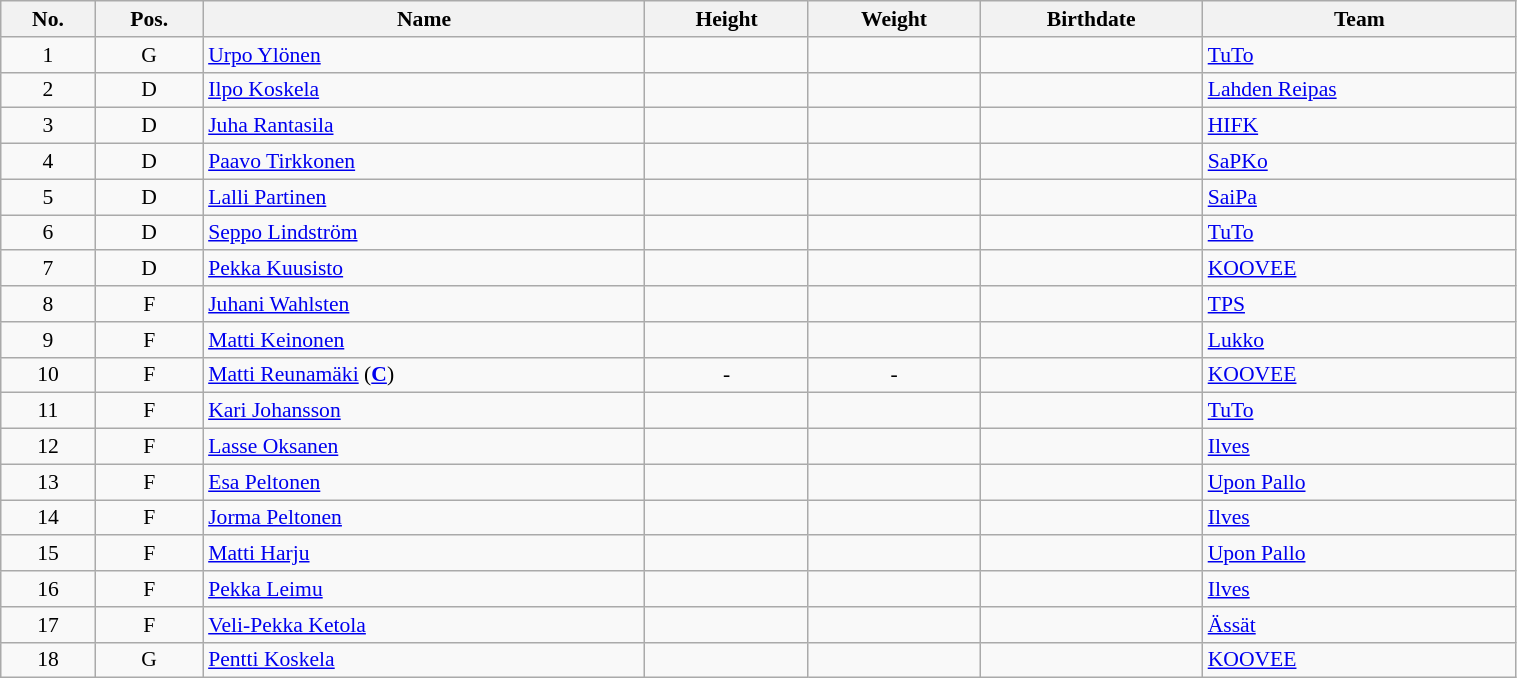<table class="wikitable sortable" width="80%" style="font-size: 90%; text-align: center;">
<tr>
<th>No.</th>
<th>Pos.</th>
<th>Name</th>
<th>Height</th>
<th>Weight</th>
<th>Birthdate</th>
<th>Team</th>
</tr>
<tr>
<td>1</td>
<td>G</td>
<td style="text-align:left;"><a href='#'>Urpo Ylönen</a></td>
<td></td>
<td></td>
<td style="text-align:right;"></td>
<td style="text-align:left;"> <a href='#'>TuTo</a></td>
</tr>
<tr>
<td>2</td>
<td>D</td>
<td style="text-align:left;"><a href='#'>Ilpo Koskela</a></td>
<td></td>
<td></td>
<td style="text-align:right;"></td>
<td style="text-align:left;"> <a href='#'>Lahden Reipas</a></td>
</tr>
<tr>
<td>3</td>
<td>D</td>
<td style="text-align:left;"><a href='#'>Juha Rantasila</a></td>
<td></td>
<td></td>
<td style="text-align:right;"></td>
<td style="text-align:left;"> <a href='#'>HIFK</a></td>
</tr>
<tr>
<td>4</td>
<td>D</td>
<td style="text-align:left;"><a href='#'>Paavo Tirkkonen</a></td>
<td></td>
<td></td>
<td style="text-align:right;"></td>
<td style="text-align:left;"> <a href='#'>SaPKo</a></td>
</tr>
<tr>
<td>5</td>
<td>D</td>
<td style="text-align:left;"><a href='#'>Lalli Partinen</a></td>
<td></td>
<td></td>
<td style="text-align:right;"></td>
<td style="text-align:left;"> <a href='#'>SaiPa</a></td>
</tr>
<tr>
<td>6</td>
<td>D</td>
<td style="text-align:left;"><a href='#'>Seppo Lindström</a></td>
<td></td>
<td></td>
<td style="text-align:right;"></td>
<td style="text-align:left;"> <a href='#'>TuTo</a></td>
</tr>
<tr>
<td>7</td>
<td>D</td>
<td style="text-align:left;"><a href='#'>Pekka Kuusisto</a></td>
<td></td>
<td></td>
<td style="text-align:right;"></td>
<td style="text-align:left;"> <a href='#'>KOOVEE</a></td>
</tr>
<tr>
<td>8</td>
<td>F</td>
<td style="text-align:left;"><a href='#'>Juhani Wahlsten</a></td>
<td></td>
<td></td>
<td style="text-align:right;"></td>
<td style="text-align:left;"> <a href='#'>TPS</a></td>
</tr>
<tr>
<td>9</td>
<td>F</td>
<td style="text-align:left;"><a href='#'>Matti Keinonen</a></td>
<td></td>
<td></td>
<td style="text-align:right;"></td>
<td style="text-align:left;"> <a href='#'>Lukko</a></td>
</tr>
<tr>
<td>10</td>
<td>F</td>
<td style="text-align:left;"><a href='#'>Matti Reunamäki</a> (<strong><a href='#'>C</a></strong>)</td>
<td>-</td>
<td>-</td>
<td style="text-align:right;"></td>
<td style="text-align:left;"> <a href='#'>KOOVEE</a></td>
</tr>
<tr>
<td>11</td>
<td>F</td>
<td style="text-align:left;"><a href='#'>Kari Johansson</a></td>
<td></td>
<td></td>
<td style="text-align:right;"></td>
<td style="text-align:left;"> <a href='#'>TuTo</a></td>
</tr>
<tr>
<td>12</td>
<td>F</td>
<td style="text-align:left;"><a href='#'>Lasse Oksanen</a></td>
<td></td>
<td></td>
<td style="text-align:right;"></td>
<td style="text-align:left;"> <a href='#'>Ilves</a></td>
</tr>
<tr>
<td>13</td>
<td>F</td>
<td style="text-align:left;"><a href='#'>Esa Peltonen</a></td>
<td></td>
<td></td>
<td style="text-align:right;"></td>
<td style="text-align:left;"> <a href='#'>Upon Pallo</a></td>
</tr>
<tr>
<td>14</td>
<td>F</td>
<td style="text-align:left;"><a href='#'>Jorma Peltonen</a></td>
<td></td>
<td></td>
<td style="text-align:right;"></td>
<td style="text-align:left;"> <a href='#'>Ilves</a></td>
</tr>
<tr>
<td>15</td>
<td>F</td>
<td style="text-align:left;"><a href='#'>Matti Harju</a></td>
<td></td>
<td></td>
<td style="text-align:right;"></td>
<td style="text-align:left;"> <a href='#'>Upon Pallo</a></td>
</tr>
<tr>
<td>16</td>
<td>F</td>
<td style="text-align:left;"><a href='#'>Pekka Leimu</a></td>
<td></td>
<td></td>
<td style="text-align:right;"></td>
<td style="text-align:left;"> <a href='#'>Ilves</a></td>
</tr>
<tr>
<td>17</td>
<td>F</td>
<td style="text-align:left;"><a href='#'>Veli-Pekka Ketola</a></td>
<td></td>
<td></td>
<td style="text-align:right;"></td>
<td style="text-align:left;"> <a href='#'>Ässät</a></td>
</tr>
<tr>
<td>18</td>
<td>G</td>
<td style="text-align:left;"><a href='#'>Pentti Koskela</a></td>
<td></td>
<td></td>
<td style="text-align:right;"></td>
<td style="text-align:left;"> <a href='#'>KOOVEE</a></td>
</tr>
</table>
